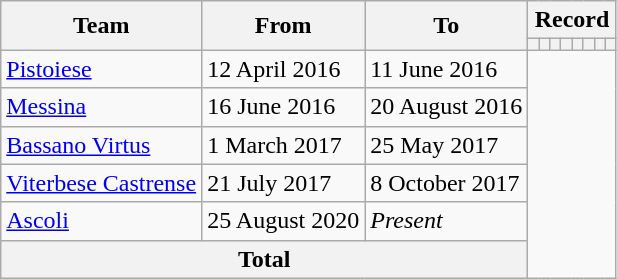<table class="wikitable" style="text-align:center">
<tr>
<th rowspan="2">Team</th>
<th rowspan="2">From</th>
<th rowspan="2">To</th>
<th colspan=8>Record</th>
</tr>
<tr>
<th></th>
<th></th>
<th></th>
<th></th>
<th></th>
<th></th>
<th></th>
<th></th>
</tr>
<tr>
<td align=left><a href='#'>Pistoiese</a></td>
<td align=left>12 April 2016</td>
<td align=left>11 June 2016<br></td>
</tr>
<tr>
<td align=left><a href='#'>Messina</a></td>
<td align=left>16 June 2016</td>
<td align=left>20 August 2016<br></td>
</tr>
<tr>
<td align=left><a href='#'>Bassano Virtus</a></td>
<td align=left>1 March 2017</td>
<td align=left>25 May 2017<br></td>
</tr>
<tr>
<td align=left><a href='#'>Viterbese Castrense</a></td>
<td align=left>21 July 2017</td>
<td align=left>8 October 2017<br></td>
</tr>
<tr>
<td align=left><a href='#'>Ascoli</a></td>
<td align=left>25 August 2020</td>
<td align=left><em>Present</em><br></td>
</tr>
<tr>
<th colspan="3">Total<br></th>
</tr>
</table>
